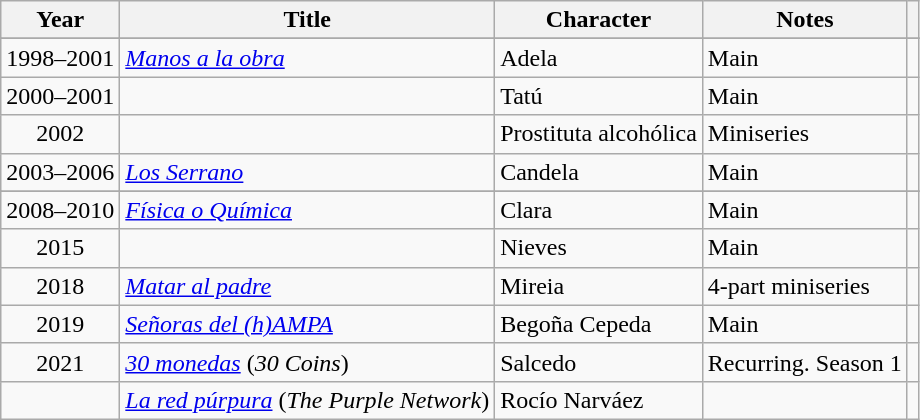<table class="wikitable plainrowheaders sortable">
<tr>
<th scope="col">Year</th>
<th scope="col">Title</th>
<th scope="col">Character</th>
<th scope="col">Notes</th>
<th scope="col"></th>
</tr>
<tr>
</tr>
<tr>
<td align = "center">1998–2001</td>
<td><em><a href='#'>Manos a la obra</a></em></td>
<td>Adela</td>
<td>Main</td>
<td align = "center"></td>
</tr>
<tr>
<td align = "center">2000–2001</td>
<td><em></em></td>
<td>Tatú</td>
<td>Main</td>
<td align = "center"></td>
</tr>
<tr>
<td align = "center">2002</td>
<td><em></em></td>
<td>Prostituta alcohólica</td>
<td>Miniseries</td>
<td align = "center"></td>
</tr>
<tr>
<td align = "center">2003–2006</td>
<td><em><a href='#'>Los Serrano</a></em></td>
<td>Candela</td>
<td>Main</td>
<td align = "center"></td>
</tr>
<tr>
</tr>
<tr>
<td align = "center">2008–2010</td>
<td><em><a href='#'>Física o Química</a></em></td>
<td>Clara</td>
<td>Main</td>
<td align = "center"></td>
</tr>
<tr>
<td align = "center">2015</td>
<td><em></em></td>
<td>Nieves</td>
<td>Main</td>
<td align = "center"></td>
</tr>
<tr>
<td align = "center">2018</td>
<td><em><a href='#'>Matar al padre</a></em></td>
<td>Mireia</td>
<td>4-part miniseries</td>
<td align = "center"></td>
</tr>
<tr>
<td align = "center">2019</td>
<td><em><a href='#'>Señoras del (h)AMPA</a></em></td>
<td>Begoña Cepeda</td>
<td>Main</td>
<td align = "center"><br></td>
</tr>
<tr>
<td align = "center">2021</td>
<td><em><a href='#'>30 monedas</a></em> (<em>30 Coins</em>)</td>
<td>Salcedo</td>
<td>Recurring. Season 1</td>
<td align = "center"></td>
</tr>
<tr>
<td></td>
<td><em><a href='#'>La red púrpura</a></em> (<em>The Purple Network</em>)</td>
<td>Rocío Narváez</td>
<td></td>
<td></td>
</tr>
</table>
